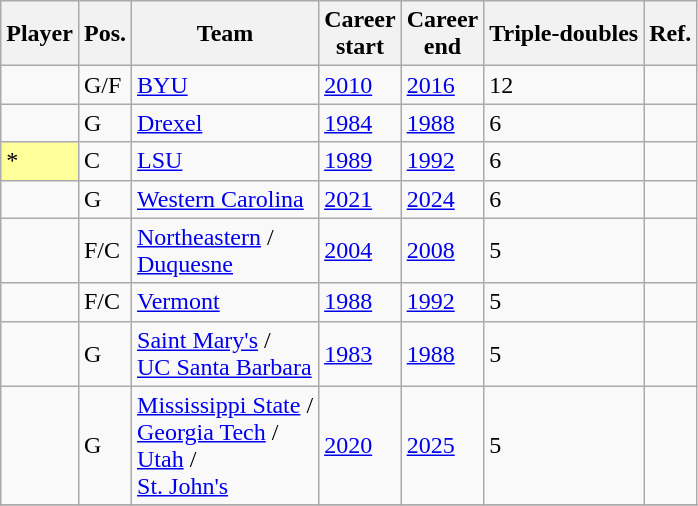<table class="wikitable sortable">
<tr>
<th>Player</th>
<th>Pos.</th>
<th>Team</th>
<th>Career<br>start</th>
<th>Career<br>end</th>
<th>Triple-doubles</th>
<th class=unsortable>Ref.</th>
</tr>
<tr>
<td></td>
<td>G/F</td>
<td><a href='#'>BYU</a></td>
<td><a href='#'>2010</a></td>
<td><a href='#'>2016</a></td>
<td>12</td>
<td align=center></td>
</tr>
<tr>
<td></td>
<td>G</td>
<td><a href='#'>Drexel</a></td>
<td><a href='#'>1984</a></td>
<td><a href='#'>1988</a></td>
<td>6</td>
<td align=center></td>
</tr>
<tr>
<td bgcolor=#ffff99>*</td>
<td>C</td>
<td><a href='#'>LSU</a></td>
<td><a href='#'>1989</a></td>
<td><a href='#'>1992</a></td>
<td>6</td>
<td align=center></td>
</tr>
<tr>
<td></td>
<td>G</td>
<td><a href='#'>Western Carolina</a></td>
<td><a href='#'>2021</a></td>
<td><a href='#'>2024</a></td>
<td>6</td>
<td align=center></td>
</tr>
<tr>
<td></td>
<td>F/C</td>
<td><a href='#'>Northeastern</a> /<br><a href='#'>Duquesne</a></td>
<td><a href='#'>2004</a></td>
<td><a href='#'>2008</a></td>
<td>5</td>
<td align=center></td>
</tr>
<tr>
<td></td>
<td>F/C</td>
<td><a href='#'>Vermont</a></td>
<td><a href='#'>1988</a></td>
<td><a href='#'>1992</a></td>
<td>5</td>
<td align=center></td>
</tr>
<tr>
<td></td>
<td>G</td>
<td><a href='#'>Saint Mary's</a> /<br><a href='#'>UC Santa Barbara</a></td>
<td><a href='#'>1983</a></td>
<td><a href='#'>1988</a></td>
<td>5</td>
<td align=center></td>
</tr>
<tr>
<td></td>
<td>G</td>
<td><a href='#'>Mississippi State</a> /<br><a href='#'>Georgia Tech</a> /<br><a href='#'>Utah</a> /<br><a href='#'>St. John's</a></td>
<td><a href='#'>2020</a></td>
<td><a href='#'>2025</a></td>
<td>5</td>
<td align=center></td>
</tr>
<tr>
</tr>
</table>
